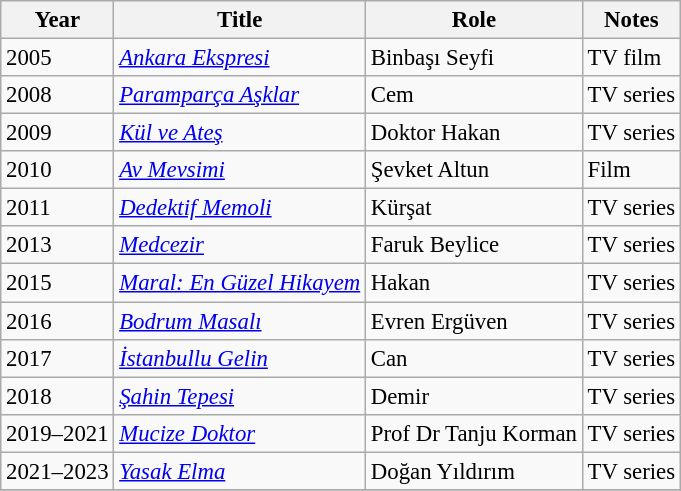<table class="wikitable" style="font-size: 95%;">
<tr>
<th>Year</th>
<th>Title</th>
<th>Role</th>
<th>Notes</th>
</tr>
<tr>
<td>2005</td>
<td><em><a href='#'>Ankara Ekspresi</a></em></td>
<td>Binbaşı Seyfi</td>
<td>TV film</td>
</tr>
<tr>
<td>2008</td>
<td><em><a href='#'>Paramparça Aşklar</a></em></td>
<td>Cem</td>
<td>TV series</td>
</tr>
<tr>
<td>2009</td>
<td><em><a href='#'>Kül ve Ateş</a></em></td>
<td>Doktor Hakan</td>
<td>TV series</td>
</tr>
<tr>
<td>2010</td>
<td><em><a href='#'>Av Mevsimi</a></em></td>
<td>Şevket Altun</td>
<td>Film</td>
</tr>
<tr>
<td>2011</td>
<td><em><a href='#'>Dedektif Memoli</a></em></td>
<td>Kürşat</td>
<td>TV series</td>
</tr>
<tr>
<td>2013</td>
<td><em><a href='#'>Medcezir</a></em></td>
<td>Faruk Beylice</td>
<td>TV series</td>
</tr>
<tr>
<td>2015</td>
<td><em><a href='#'>Maral: En Güzel Hikayem</a></em></td>
<td>Hakan</td>
<td>TV series</td>
</tr>
<tr>
<td>2016</td>
<td><em><a href='#'>Bodrum Masalı</a></em></td>
<td>Evren Ergüven</td>
<td>TV series</td>
</tr>
<tr>
<td>2017</td>
<td><em><a href='#'>İstanbullu Gelin</a></em></td>
<td>Can</td>
<td>TV series</td>
</tr>
<tr>
<td>2018</td>
<td><em><a href='#'>Şahin Tepesi</a></em></td>
<td>Demir</td>
<td>TV series</td>
</tr>
<tr>
<td>2019–2021</td>
<td><em><a href='#'>Mucize Doktor</a></em></td>
<td>Prof Dr Tanju Korman</td>
<td>TV series</td>
</tr>
<tr>
<td>2021–2023</td>
<td><em><a href='#'>Yasak Elma</a></em></td>
<td>Doğan Yıldırım</td>
<td>TV series</td>
</tr>
<tr>
</tr>
</table>
